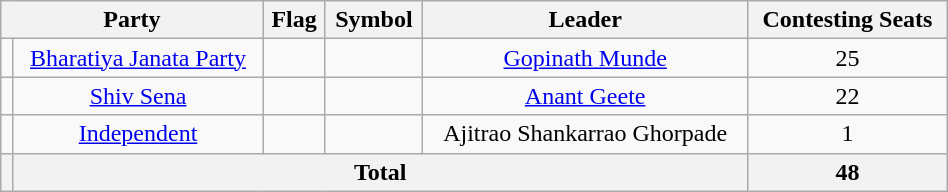<table class="wikitable" width="50%" style="text-align:center">
<tr>
<th colspan="2">Party</th>
<th>Flag</th>
<th>Symbol</th>
<th>Leader</th>
<th>Contesting Seats</th>
</tr>
<tr>
<td></td>
<td><a href='#'>Bharatiya Janata Party</a></td>
<td></td>
<td></td>
<td><a href='#'>Gopinath Munde</a></td>
<td>25</td>
</tr>
<tr>
<td></td>
<td><a href='#'>Shiv Sena</a></td>
<td></td>
<td></td>
<td><a href='#'>Anant Geete</a></td>
<td>22</td>
</tr>
<tr>
<td></td>
<td><a href='#'>Independent</a></td>
<td></td>
<td></td>
<td>Ajitrao Shankarrao Ghorpade</td>
<td>1</td>
</tr>
<tr>
<th></th>
<th colspan="4">Total</th>
<th>48</th>
</tr>
</table>
